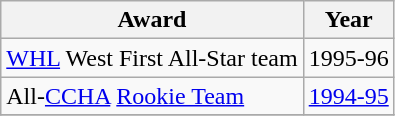<table class="wikitable">
<tr>
<th>Award</th>
<th>Year</th>
</tr>
<tr>
<td><a href='#'>WHL</a> West First All-Star team</td>
<td>1995-96</td>
</tr>
<tr>
<td>All-<a href='#'>CCHA</a> <a href='#'>Rookie Team</a></td>
<td><a href='#'>1994-95</a></td>
</tr>
<tr>
</tr>
</table>
